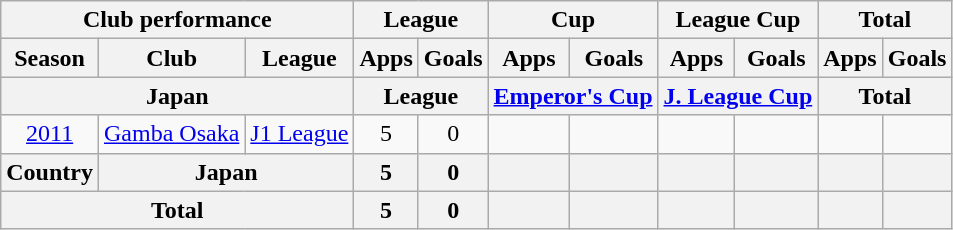<table class="wikitable" style="text-align:center;">
<tr>
<th colspan=3>Club performance</th>
<th colspan=2>League</th>
<th colspan=2>Cup</th>
<th colspan=2>League Cup</th>
<th colspan=2>Total</th>
</tr>
<tr>
<th>Season</th>
<th>Club</th>
<th>League</th>
<th>Apps</th>
<th>Goals</th>
<th>Apps</th>
<th>Goals</th>
<th>Apps</th>
<th>Goals</th>
<th>Apps</th>
<th>Goals</th>
</tr>
<tr>
<th colspan=3>Japan</th>
<th colspan=2>League</th>
<th colspan=2><a href='#'>Emperor's Cup</a></th>
<th colspan=2><a href='#'>J. League Cup</a></th>
<th colspan=2>Total</th>
</tr>
<tr>
<td><a href='#'>2011</a></td>
<td><a href='#'>Gamba Osaka</a></td>
<td><a href='#'>J1 League</a></td>
<td>5</td>
<td>0</td>
<td></td>
<td></td>
<td></td>
<td></td>
<td></td>
<td></td>
</tr>
<tr>
<th rowspan=1>Country</th>
<th colspan=2>Japan</th>
<th>5</th>
<th>0</th>
<th></th>
<th></th>
<th></th>
<th></th>
<th></th>
<th></th>
</tr>
<tr>
<th colspan=3>Total</th>
<th>5</th>
<th>0</th>
<th></th>
<th></th>
<th></th>
<th></th>
<th></th>
<th></th>
</tr>
</table>
